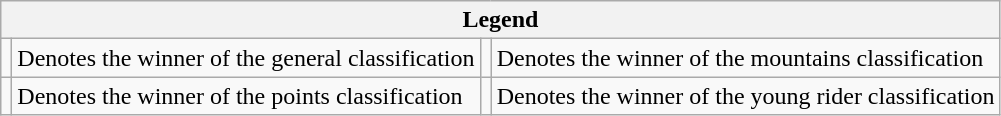<table class="wikitable">
<tr>
<th colspan="4">Legend</th>
</tr>
<tr>
<td></td>
<td>Denotes the winner of the general classification</td>
<td></td>
<td>Denotes the winner of the mountains classification</td>
</tr>
<tr>
<td></td>
<td>Denotes the winner of the points classification</td>
<td></td>
<td>Denotes the winner of the young rider classification</td>
</tr>
</table>
